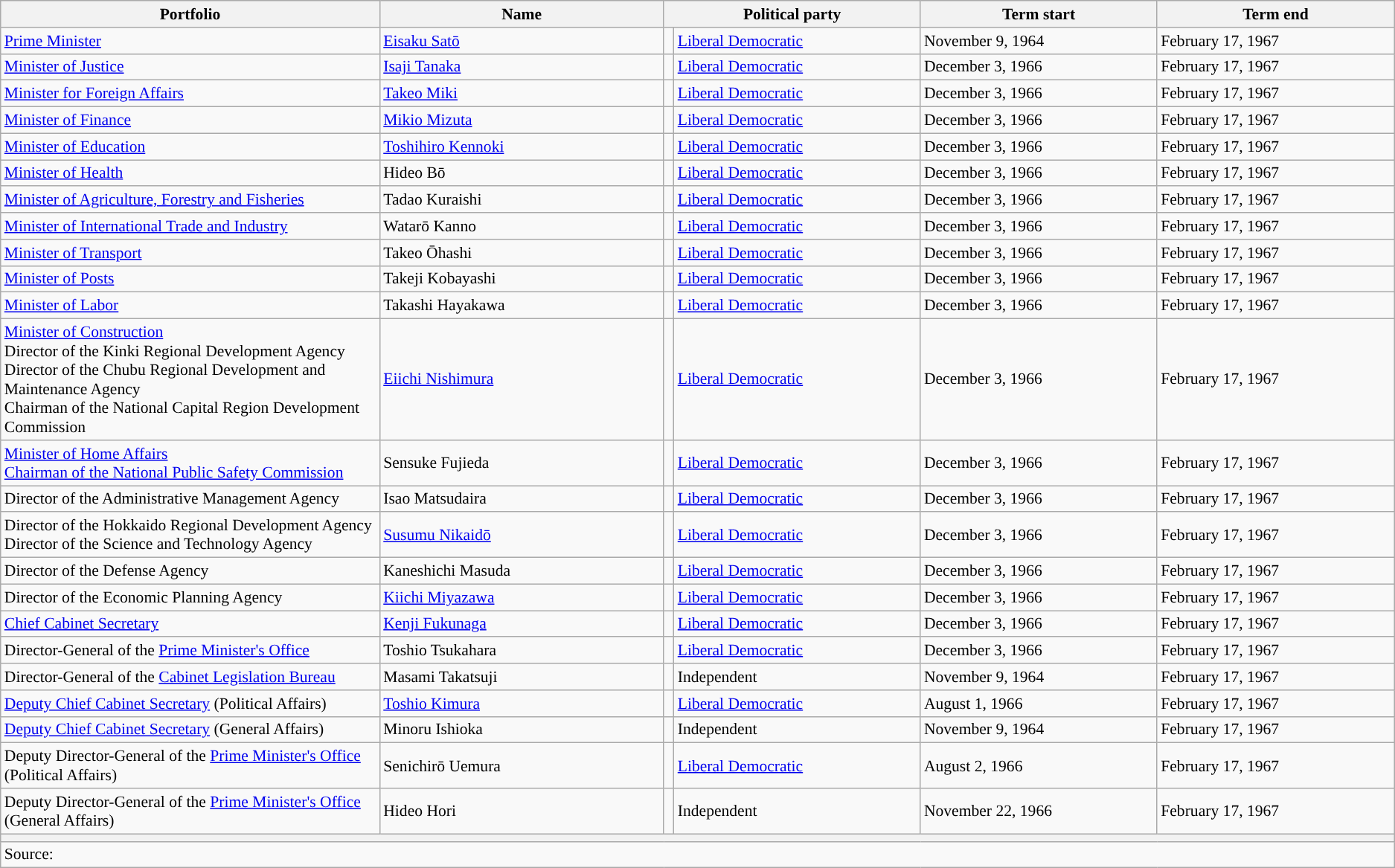<table class="wikitable" style="font-size: 90%;">
<tr>
<th width="20%" scope="col">Portfolio</th>
<th width="15%" scope="col">Name</th>
<th colspan="2" width="13.5%" scope="col">Political party</th>
<th width="12.5%" scope="col">Term start</th>
<th width="12.5%" scope="col">Term end</th>
</tr>
<tr>
<td style="text-align: left;"><a href='#'>Prime Minister</a></td>
<td><a href='#'>Eisaku Satō</a></td>
<td width="0.5%" style="background:"></td>
<td><a href='#'>Liberal Democratic</a></td>
<td>November 9, 1964</td>
<td>February 17, 1967</td>
</tr>
<tr>
<td><a href='#'>Minister of Justice</a></td>
<td><a href='#'>Isaji Tanaka</a></td>
<td style="color:inherit;background:"></td>
<td><a href='#'>Liberal Democratic</a></td>
<td>December 3, 1966</td>
<td>February 17, 1967</td>
</tr>
<tr>
<td><a href='#'>Minister for Foreign Affairs</a></td>
<td><a href='#'>Takeo Miki</a></td>
<td style="color:inherit;background:"></td>
<td><a href='#'>Liberal Democratic</a></td>
<td>December 3, 1966</td>
<td>February 17, 1967</td>
</tr>
<tr>
<td><a href='#'>Minister of Finance</a></td>
<td><a href='#'>Mikio Mizuta</a></td>
<td style="color:inherit;background:"></td>
<td><a href='#'>Liberal Democratic</a></td>
<td>December 3, 1966</td>
<td>February 17, 1967</td>
</tr>
<tr>
<td><a href='#'>Minister of Education</a></td>
<td><a href='#'>Toshihiro Kennoki</a></td>
<td style="color:inherit;background:"></td>
<td><a href='#'>Liberal Democratic</a></td>
<td>December 3, 1966</td>
<td>February 17, 1967</td>
</tr>
<tr>
<td><a href='#'>Minister of Health</a></td>
<td>Hideo Bō</td>
<td style="color:inherit;background:"></td>
<td><a href='#'>Liberal Democratic</a></td>
<td>December 3, 1966</td>
<td>February 17, 1967</td>
</tr>
<tr>
<td><a href='#'>Minister of Agriculture, Forestry and Fisheries</a></td>
<td>Tadao Kuraishi</td>
<td style="color:inherit;background:"></td>
<td><a href='#'>Liberal Democratic</a></td>
<td>December 3, 1966</td>
<td>February 17, 1967</td>
</tr>
<tr>
<td><a href='#'>Minister of International Trade and Industry</a></td>
<td>Watarō Kanno</td>
<td style="color:inherit;background:"></td>
<td><a href='#'>Liberal Democratic</a></td>
<td>December 3, 1966</td>
<td>February 17, 1967</td>
</tr>
<tr>
<td><a href='#'>Minister of Transport</a></td>
<td>Takeo Ōhashi</td>
<td style="color:inherit;background:"></td>
<td><a href='#'>Liberal Democratic</a></td>
<td>December 3, 1966</td>
<td>February 17, 1967</td>
</tr>
<tr>
<td><a href='#'>Minister of Posts</a></td>
<td>Takeji Kobayashi</td>
<td style="color:inherit;background:"></td>
<td><a href='#'>Liberal Democratic</a></td>
<td>December 3, 1966</td>
<td>February 17, 1967</td>
</tr>
<tr>
<td><a href='#'>Minister of Labor</a></td>
<td>Takashi Hayakawa</td>
<td style="color:inherit;background:"></td>
<td><a href='#'>Liberal Democratic</a></td>
<td>December 3, 1966</td>
<td>February 17, 1967</td>
</tr>
<tr>
<td><a href='#'>Minister of Construction</a><br>Director of the Kinki Regional Development Agency<br>Director of the Chubu Regional Development and Maintenance Agency<br>Chairman of the National Capital Region Development Commission</td>
<td><a href='#'>Eiichi Nishimura</a></td>
<td style="color:inherit;background:"></td>
<td><a href='#'>Liberal Democratic</a></td>
<td>December 3, 1966</td>
<td>February 17, 1967</td>
</tr>
<tr>
<td><a href='#'>Minister of Home Affairs</a><br><a href='#'>Chairman of the National Public Safety Commission</a></td>
<td>Sensuke Fujieda</td>
<td style="color:inherit;background:"></td>
<td><a href='#'>Liberal Democratic</a></td>
<td>December 3, 1966</td>
<td>February 17, 1967</td>
</tr>
<tr>
<td>Director of the Administrative Management Agency</td>
<td>Isao Matsudaira</td>
<td style="color:inherit;background:"></td>
<td><a href='#'>Liberal Democratic</a></td>
<td>December 3, 1966</td>
<td>February 17, 1967</td>
</tr>
<tr>
<td>Director of the Hokkaido Regional Development Agency<br>Director of the Science and Technology Agency</td>
<td><a href='#'>Susumu Nikaidō</a></td>
<td style="color:inherit;background:"></td>
<td><a href='#'>Liberal Democratic</a></td>
<td>December 3, 1966</td>
<td>February 17, 1967</td>
</tr>
<tr>
<td>Director of the Defense Agency</td>
<td>Kaneshichi Masuda</td>
<td style="color:inherit;background:"></td>
<td><a href='#'>Liberal Democratic</a></td>
<td>December 3, 1966</td>
<td>February 17, 1967</td>
</tr>
<tr>
<td>Director of the Economic Planning Agency</td>
<td><a href='#'>Kiichi Miyazawa</a></td>
<td style="color:inherit;background:"></td>
<td><a href='#'>Liberal Democratic</a></td>
<td>December 3, 1966</td>
<td>February 17, 1967</td>
</tr>
<tr>
<td><a href='#'>Chief Cabinet Secretary</a></td>
<td><a href='#'>Kenji Fukunaga</a></td>
<td style="color:inherit;background:"></td>
<td><a href='#'>Liberal Democratic</a></td>
<td>December 3, 1966</td>
<td>February 17, 1967</td>
</tr>
<tr>
<td>Director-General of the <a href='#'>Prime Minister's Office</a></td>
<td>Toshio Tsukahara</td>
<td style="color:inherit;background:"></td>
<td><a href='#'>Liberal Democratic</a></td>
<td>December 3, 1966</td>
<td>February 17, 1967</td>
</tr>
<tr>
<td>Director-General of the <a href='#'>Cabinet Legislation Bureau</a></td>
<td>Masami Takatsuji</td>
<td style="color:inherit;background:"></td>
<td>Independent</td>
<td>November 9, 1964</td>
<td>February 17, 1967</td>
</tr>
<tr>
<td><a href='#'>Deputy Chief Cabinet Secretary</a> (Political Affairs)</td>
<td><a href='#'>Toshio Kimura</a></td>
<td style="color:inherit;background:"></td>
<td><a href='#'>Liberal Democratic</a></td>
<td>August 1, 1966</td>
<td>February 17, 1967</td>
</tr>
<tr>
<td><a href='#'>Deputy Chief Cabinet Secretary</a> (General Affairs)</td>
<td>Minoru Ishioka</td>
<td style="color:inherit;background:"></td>
<td>Independent</td>
<td>November 9, 1964</td>
<td>February 17, 1967</td>
</tr>
<tr>
<td>Deputy Director-General of the <a href='#'>Prime Minister's Office</a> (Political Affairs)</td>
<td>Senichirō Uemura</td>
<td style="color:inherit;background:"></td>
<td><a href='#'>Liberal Democratic</a></td>
<td>August 2, 1966</td>
<td>February 17, 1967</td>
</tr>
<tr>
<td>Deputy Director-General of the <a href='#'>Prime Minister's Office</a> (General Affairs)</td>
<td>Hideo Hori</td>
<td style="color:inherit;background:"></td>
<td>Independent</td>
<td>November 22, 1966</td>
<td>February 17, 1967</td>
</tr>
<tr>
<th colspan="6"></th>
</tr>
<tr>
<td colspan="6">Source:</td>
</tr>
</table>
